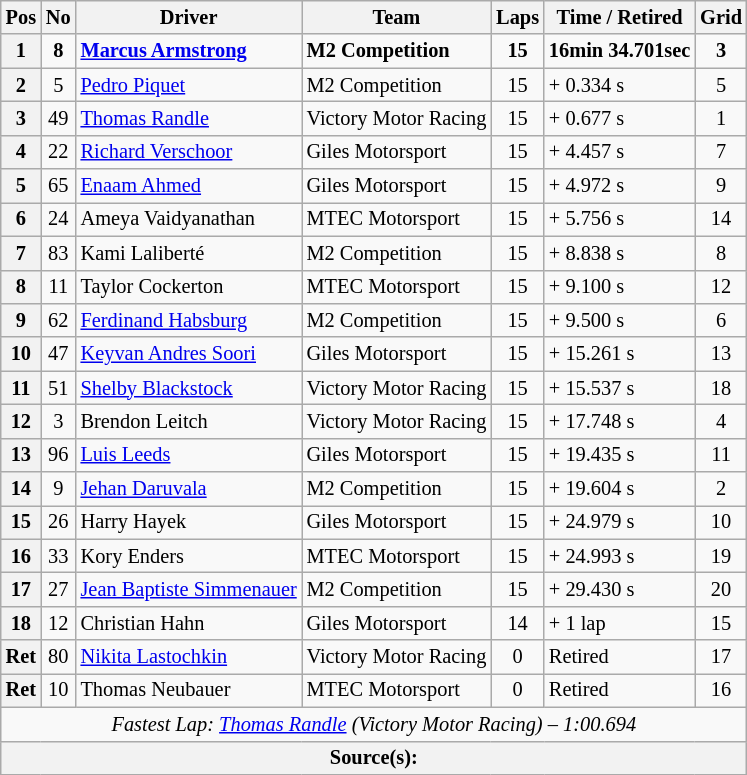<table class="wikitable" style="font-size: 85%">
<tr>
<th>Pos</th>
<th>No</th>
<th>Driver</th>
<th>Team</th>
<th>Laps</th>
<th>Time / Retired</th>
<th>Grid</th>
</tr>
<tr>
<th>1</th>
<td style="text-align:center;"><strong>8</strong></td>
<td> <strong><a href='#'>Marcus Armstrong</a></strong></td>
<td><strong>M2 Competition</strong></td>
<td style="text-align:center;"><strong>15</strong></td>
<td><strong>16min 34.701sec</strong></td>
<td style="text-align:center;"><strong>3</strong></td>
</tr>
<tr>
<th>2</th>
<td style="text-align:center;">5</td>
<td> <a href='#'>Pedro Piquet</a></td>
<td>M2 Competition</td>
<td style="text-align:center;">15</td>
<td>+ 0.334 s</td>
<td style="text-align:center;">5</td>
</tr>
<tr>
<th>3</th>
<td style="text-align:center;">49</td>
<td> <a href='#'>Thomas Randle</a></td>
<td>Victory Motor Racing</td>
<td style="text-align:center;">15</td>
<td>+ 0.677 s</td>
<td style="text-align:center;">1</td>
</tr>
<tr>
<th>4</th>
<td style="text-align:center;">22</td>
<td> <a href='#'>Richard Verschoor</a></td>
<td>Giles Motorsport</td>
<td style="text-align:center;">15</td>
<td>+ 4.457 s</td>
<td style="text-align:center;">7</td>
</tr>
<tr>
<th>5</th>
<td style="text-align:center;">65</td>
<td> <a href='#'>Enaam Ahmed</a></td>
<td>Giles Motorsport</td>
<td style="text-align:center;">15</td>
<td>+ 4.972 s</td>
<td style="text-align:center;">9</td>
</tr>
<tr>
<th>6</th>
<td style="text-align:center;">24</td>
<td> Ameya Vaidyanathan</td>
<td>MTEC Motorsport</td>
<td style="text-align:center;">15</td>
<td>+ 5.756 s</td>
<td style="text-align:center;">14</td>
</tr>
<tr>
<th>7</th>
<td style="text-align:center;">83</td>
<td> Kami Laliberté</td>
<td>M2 Competition</td>
<td style="text-align:center;">15</td>
<td>+ 8.838 s</td>
<td style="text-align:center;">8</td>
</tr>
<tr>
<th>8</th>
<td style="text-align:center;">11</td>
<td> Taylor Cockerton</td>
<td>MTEC Motorsport</td>
<td style="text-align:center;">15</td>
<td>+ 9.100 s</td>
<td style="text-align:center;">12</td>
</tr>
<tr>
<th>9</th>
<td style="text-align:center;">62</td>
<td> <a href='#'>Ferdinand Habsburg</a></td>
<td>M2 Competition</td>
<td style="text-align:center;">15</td>
<td>+ 9.500 s</td>
<td style="text-align:center;">6</td>
</tr>
<tr>
<th>10</th>
<td style="text-align:center;">47</td>
<td> <a href='#'>Keyvan Andres Soori</a></td>
<td>Giles Motorsport</td>
<td style="text-align:center;">15</td>
<td>+ 15.261 s</td>
<td style="text-align:center;">13</td>
</tr>
<tr>
<th>11</th>
<td style="text-align:center;">51</td>
<td> <a href='#'>Shelby Blackstock</a></td>
<td>Victory Motor Racing</td>
<td style="text-align:center;">15</td>
<td>+ 15.537 s</td>
<td style="text-align:center;">18</td>
</tr>
<tr>
<th>12</th>
<td style="text-align:center;">3</td>
<td> Brendon Leitch</td>
<td>Victory Motor Racing</td>
<td style="text-align:center;">15</td>
<td>+ 17.748 s</td>
<td style="text-align:center;">4</td>
</tr>
<tr>
<th>13</th>
<td style="text-align:center;">96</td>
<td> <a href='#'>Luis Leeds</a></td>
<td>Giles Motorsport</td>
<td style="text-align:center;">15</td>
<td>+ 19.435 s</td>
<td style="text-align:center;">11</td>
</tr>
<tr>
<th>14</th>
<td style="text-align:center;">9</td>
<td> <a href='#'>Jehan Daruvala</a></td>
<td>M2 Competition</td>
<td style="text-align:center;">15</td>
<td>+ 19.604 s</td>
<td style="text-align:center;">2</td>
</tr>
<tr>
<th>15</th>
<td style="text-align:center;">26</td>
<td> Harry Hayek</td>
<td>Giles Motorsport</td>
<td style="text-align:center;">15</td>
<td>+ 24.979 s</td>
<td style="text-align:center;">10</td>
</tr>
<tr>
<th>16</th>
<td style="text-align:center;">33</td>
<td> Kory Enders</td>
<td>MTEC Motorsport</td>
<td style="text-align:center;">15</td>
<td>+ 24.993 s</td>
<td style="text-align:center;">19</td>
</tr>
<tr>
<th>17</th>
<td style="text-align:center;">27</td>
<td> <a href='#'>Jean Baptiste Simmenauer</a></td>
<td>M2 Competition</td>
<td style="text-align:center;">15</td>
<td>+ 29.430 s</td>
<td style="text-align:center;">20</td>
</tr>
<tr>
<th>18</th>
<td style="text-align:center;">12</td>
<td> Christian Hahn</td>
<td>Giles Motorsport</td>
<td style="text-align:center;">14</td>
<td>+ 1 lap</td>
<td style="text-align:center;">15</td>
</tr>
<tr>
<th>Ret</th>
<td style="text-align:center;">80</td>
<td> <a href='#'>Nikita Lastochkin</a></td>
<td>Victory Motor Racing</td>
<td style="text-align:center;">0</td>
<td>Retired</td>
<td style="text-align:center;">17</td>
</tr>
<tr>
<th>Ret</th>
<td style="text-align:center;">10</td>
<td> Thomas Neubauer</td>
<td>MTEC Motorsport</td>
<td style="text-align:center;">0</td>
<td>Retired</td>
<td style="text-align:center;">16</td>
</tr>
<tr>
<td colspan="7" style="text-align:center;"><em>Fastest Lap: <a href='#'>Thomas Randle</a> (Victory Motor Racing) – 1:00.694</em></td>
</tr>
<tr>
<th colspan="7">Source(s): </th>
</tr>
</table>
